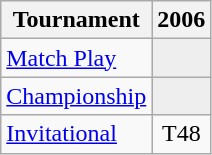<table class="wikitable" style="text-align:center;">
<tr>
<th>Tournament</th>
<th>2006</th>
</tr>
<tr>
<td align="left"><a href='#'>Match Play</a></td>
<td style="background:#eeeeee;"></td>
</tr>
<tr>
<td align="left"><a href='#'>Championship</a></td>
<td style="background:#eeeeee;"></td>
</tr>
<tr>
<td align="left"><a href='#'>Invitational</a></td>
<td>T48</td>
</tr>
</table>
